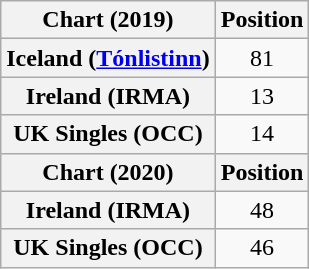<table class="wikitable sortable plainrowheaders" style="text-align:center">
<tr>
<th scope="col">Chart (2019)</th>
<th scope="col">Position</th>
</tr>
<tr>
<th scope="row">Iceland (<a href='#'>Tónlistinn</a>)</th>
<td>81</td>
</tr>
<tr>
<th scope="row">Ireland (IRMA)</th>
<td>13</td>
</tr>
<tr>
<th scope="row">UK Singles (OCC)</th>
<td>14</td>
</tr>
<tr>
<th scope="col">Chart (2020)</th>
<th scope="col">Position</th>
</tr>
<tr>
<th scope="row">Ireland (IRMA)</th>
<td>48</td>
</tr>
<tr>
<th scope="row">UK Singles (OCC)</th>
<td>46</td>
</tr>
</table>
